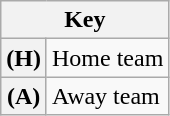<table class="wikitable plainrowheaders">
<tr>
<th colspan="2" scope="col">Key</th>
</tr>
<tr>
<th align="left" scope="row">(H)</th>
<td align="left">Home team</td>
</tr>
<tr>
<th align="left" scope="row">(A)</th>
<td align="left">Away team</td>
</tr>
</table>
